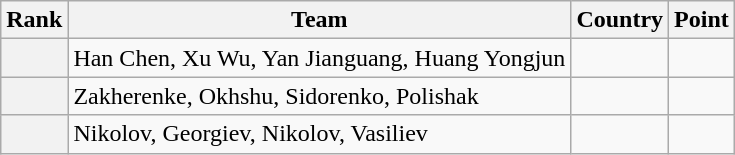<table class="wikitable sortable">
<tr>
<th>Rank</th>
<th>Team</th>
<th>Country</th>
<th>Point</th>
</tr>
<tr>
<th></th>
<td>Han Chen, Xu Wu, Yan Jianguang, Huang Yongjun</td>
<td></td>
<td></td>
</tr>
<tr>
<th></th>
<td>Zakherenke, Okhshu, Sidorenko, Polishak</td>
<td></td>
<td></td>
</tr>
<tr>
<th></th>
<td>Nikolov, Georgiev, Nikolov, Vasiliev</td>
<td></td>
<td></td>
</tr>
</table>
